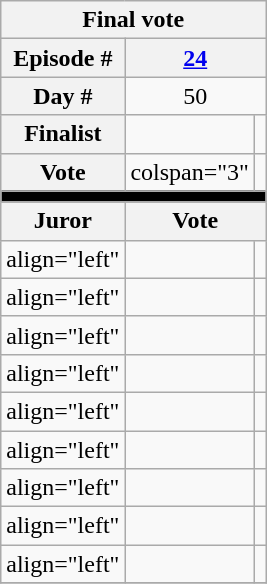<table class="wikitable nowrap" style="text-align:center; font-size:100%">
<tr>
<th colspan="4">Final vote</th>
</tr>
<tr>
<th>Episode #</th>
<th colspan="3"><a href='#'>24</a></th>
</tr>
<tr>
<th>Day #</th>
<td colspan="3">50</td>
</tr>
<tr>
<th>Finalist</th>
<td></td>
<td></td>
</tr>
<tr>
<th>Vote</th>
<td>colspan="3" </td>
</tr>
<tr>
<td colspan="3" bgcolor="black"></td>
</tr>
<tr>
<th>Juror</th>
<th colspan="2">Vote</th>
</tr>
<tr>
<td>align="left" </td>
<td></td>
<td></td>
</tr>
<tr>
<td>align="left" </td>
<td></td>
<td></td>
</tr>
<tr>
<td>align="left" </td>
<td></td>
<td></td>
</tr>
<tr>
<td>align="left" </td>
<td></td>
<td></td>
</tr>
<tr>
<td>align="left" </td>
<td></td>
<td></td>
</tr>
<tr>
<td>align="left" </td>
<td></td>
<td></td>
</tr>
<tr>
<td>align="left" </td>
<td></td>
<td></td>
</tr>
<tr>
<td>align="left" </td>
<td></td>
<td></td>
</tr>
<tr>
<td>align="left" </td>
<td></td>
<td></td>
</tr>
<tr>
</tr>
</table>
